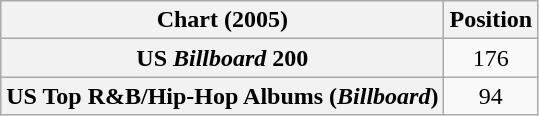<table class="wikitable sortable plainrowheaders" style="text-align:center">
<tr>
<th scope="col">Chart (2005)</th>
<th scope="col">Position</th>
</tr>
<tr>
<th scope="row">US <em>Billboard</em> 200</th>
<td>176</td>
</tr>
<tr>
<th scope="row">US Top R&B/Hip-Hop Albums (<em>Billboard</em>)</th>
<td>94</td>
</tr>
</table>
